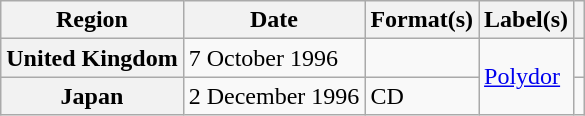<table class="wikitable plainrowheaders">
<tr>
<th scope="col">Region</th>
<th scope="col">Date</th>
<th scope="col">Format(s)</th>
<th scope="col">Label(s)</th>
<th scope="col"></th>
</tr>
<tr>
<th scope="row">United Kingdom</th>
<td>7 October 1996</td>
<td></td>
<td rowspan="2"><a href='#'>Polydor</a></td>
<td></td>
</tr>
<tr>
<th scope="row">Japan</th>
<td>2 December 1996</td>
<td>CD</td>
<td></td>
</tr>
</table>
